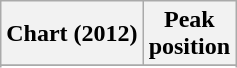<table class="wikitable sortable plainrowheaders" style="text-align:center">
<tr>
<th scope="col">Chart (2012)</th>
<th scope="col">Peak<br>position</th>
</tr>
<tr>
</tr>
<tr>
</tr>
<tr>
</tr>
<tr>
</tr>
</table>
